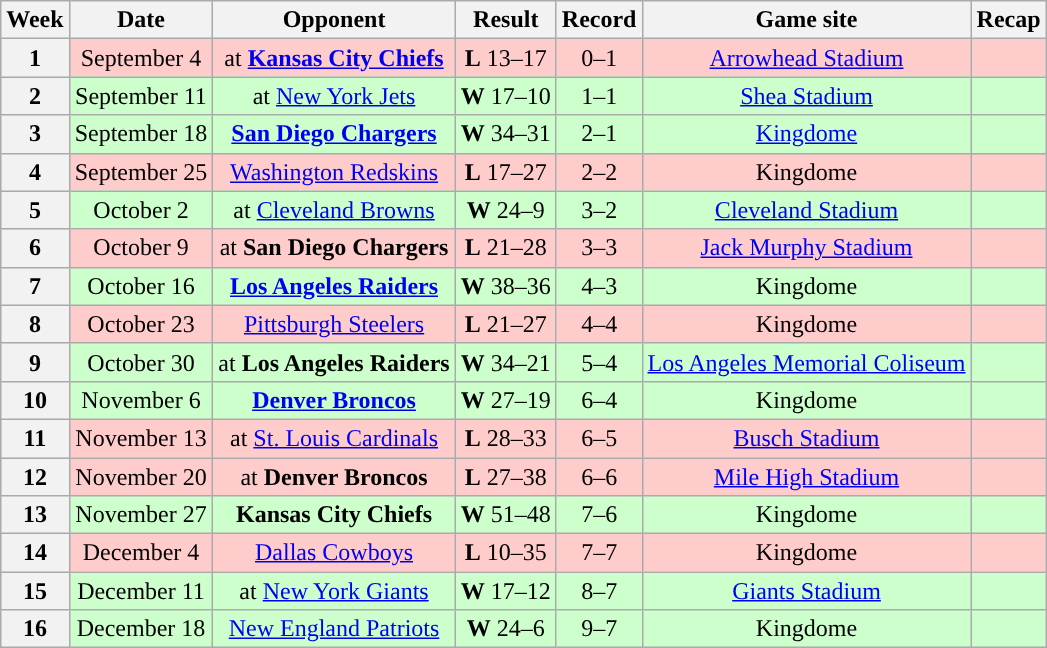<table class="wikitable" style="text-align:center">
<tr>
<th>Week</th>
<th>Date</th>
<th>Opponent</th>
<th>Result</th>
<th>Record</th>
<th>Game site</th>
<th>Recap</th>
</tr>
<tr style="background:#fcc">
<th>1</th>
<td>September 4</td>
<td>at <strong><a href='#'>Kansas City Chiefs</a></strong></td>
<td><strong>L</strong> 13–17</td>
<td>0–1</td>
<td><a href='#'>Arrowhead Stadium</a></td>
<td></td>
</tr>
<tr style="background:#cfc">
<th>2</th>
<td>September 11</td>
<td>at <a href='#'>New York Jets</a></td>
<td><strong>W</strong> 17–10</td>
<td>1–1</td>
<td><a href='#'>Shea Stadium</a></td>
<td></td>
</tr>
<tr style="background:#cfc">
<th>3</th>
<td>September 18</td>
<td><strong><a href='#'>San Diego Chargers</a></strong></td>
<td><strong>W</strong> 34–31</td>
<td>2–1</td>
<td><a href='#'>Kingdome</a></td>
<td></td>
</tr>
<tr style="background:#fcc">
<th>4</th>
<td>September 25</td>
<td><a href='#'>Washington Redskins</a></td>
<td><strong>L</strong> 17–27</td>
<td>2–2</td>
<td>Kingdome</td>
<td></td>
</tr>
<tr style="background:#cfc">
<th>5</th>
<td>October 2</td>
<td>at <a href='#'>Cleveland Browns</a></td>
<td><strong>W</strong> 24–9</td>
<td>3–2</td>
<td><a href='#'>Cleveland Stadium</a></td>
<td></td>
</tr>
<tr style="background:#fcc">
<th>6</th>
<td>October 9</td>
<td>at <strong>San Diego Chargers</strong></td>
<td><strong>L</strong> 21–28</td>
<td>3–3</td>
<td><a href='#'>Jack Murphy Stadium</a></td>
<td></td>
</tr>
<tr style="background:#cfc">
<th>7</th>
<td>October 16</td>
<td><strong><a href='#'>Los Angeles Raiders</a></strong></td>
<td><strong>W</strong> 38–36</td>
<td>4–3</td>
<td>Kingdome</td>
<td></td>
</tr>
<tr style="background:#fcc">
<th>8</th>
<td>October 23</td>
<td><a href='#'>Pittsburgh Steelers</a></td>
<td><strong>L</strong> 21–27</td>
<td>4–4</td>
<td>Kingdome</td>
<td></td>
</tr>
<tr style="background:#cfc">
<th>9</th>
<td>October 30</td>
<td>at <strong>Los Angeles Raiders</strong></td>
<td><strong>W</strong> 34–21</td>
<td>5–4</td>
<td><a href='#'>Los Angeles Memorial Coliseum</a></td>
<td></td>
</tr>
<tr style="background:#cfc">
<th>10</th>
<td>November 6</td>
<td><strong><a href='#'>Denver Broncos</a></strong></td>
<td><strong>W</strong> 27–19</td>
<td>6–4</td>
<td>Kingdome</td>
<td></td>
</tr>
<tr style="background:#fcc">
<th>11</th>
<td>November 13</td>
<td>at <a href='#'>St. Louis Cardinals</a></td>
<td><strong>L</strong> 28–33</td>
<td>6–5</td>
<td><a href='#'>Busch Stadium</a></td>
<td></td>
</tr>
<tr style="background:#fcc">
<th>12</th>
<td>November 20</td>
<td>at <strong>Denver Broncos</strong></td>
<td><strong>L</strong> 27–38</td>
<td>6–6</td>
<td><a href='#'>Mile High Stadium</a></td>
<td></td>
</tr>
<tr style="background:#cfc">
<th>13</th>
<td>November 27</td>
<td><strong>Kansas City Chiefs</strong></td>
<td><strong>W</strong> 51–48 </td>
<td>7–6</td>
<td>Kingdome</td>
<td></td>
</tr>
<tr style="background:#fcc">
<th>14</th>
<td>December 4</td>
<td><a href='#'>Dallas Cowboys</a></td>
<td><strong>L</strong> 10–35</td>
<td>7–7</td>
<td>Kingdome</td>
<td></td>
</tr>
<tr style="background:#cfc">
<th>15</th>
<td>December 11</td>
<td>at <a href='#'>New York Giants</a></td>
<td><strong>W</strong> 17–12</td>
<td>8–7</td>
<td><a href='#'>Giants Stadium</a></td>
<td></td>
</tr>
<tr style="background:#cfc">
<th>16</th>
<td>December 18</td>
<td><a href='#'>New England Patriots</a></td>
<td><strong>W</strong> 24–6</td>
<td>9–7</td>
<td>Kingdome</td>
<td></td>
</tr>
</table>
